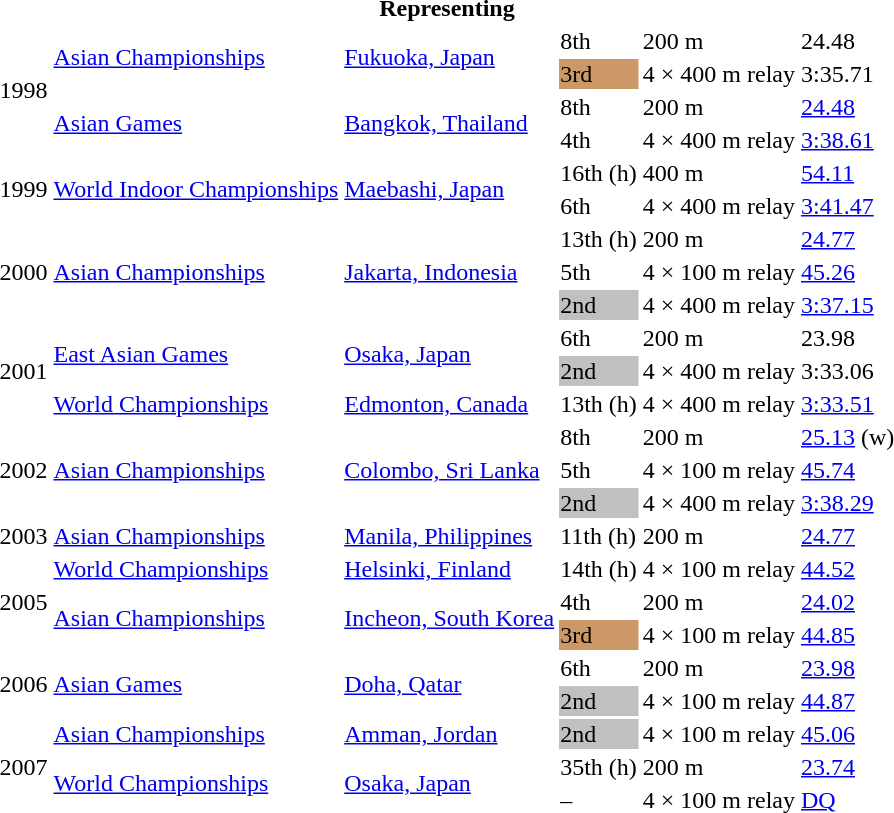<table>
<tr>
<th colspan="6">Representing </th>
</tr>
<tr>
<td rowspan=4>1998</td>
<td rowspan=2><a href='#'>Asian Championships</a></td>
<td rowspan=2><a href='#'>Fukuoka, Japan</a></td>
<td>8th</td>
<td>200 m</td>
<td>24.48</td>
</tr>
<tr>
<td bgcolor=cc9966>3rd</td>
<td>4 × 400 m relay</td>
<td>3:35.71</td>
</tr>
<tr>
<td rowspan=2><a href='#'>Asian Games</a></td>
<td rowspan=2><a href='#'>Bangkok, Thailand</a></td>
<td>8th</td>
<td>200 m</td>
<td><a href='#'>24.48</a></td>
</tr>
<tr>
<td>4th</td>
<td>4 × 400 m relay</td>
<td><a href='#'>3:38.61</a></td>
</tr>
<tr>
<td rowspan=2>1999</td>
<td rowspan=2><a href='#'>World Indoor Championships</a></td>
<td rowspan=2><a href='#'>Maebashi, Japan</a></td>
<td>16th (h)</td>
<td>400 m</td>
<td><a href='#'>54.11</a></td>
</tr>
<tr>
<td>6th</td>
<td>4 × 400 m relay</td>
<td><a href='#'>3:41.47</a></td>
</tr>
<tr>
<td rowspan=3>2000</td>
<td rowspan=3><a href='#'>Asian Championships</a></td>
<td rowspan=3><a href='#'>Jakarta, Indonesia</a></td>
<td>13th (h)</td>
<td>200 m</td>
<td><a href='#'>24.77</a></td>
</tr>
<tr>
<td>5th</td>
<td>4 × 100 m relay</td>
<td><a href='#'>45.26</a></td>
</tr>
<tr>
<td bgcolor=silver>2nd</td>
<td>4 × 400 m relay</td>
<td><a href='#'>3:37.15</a></td>
</tr>
<tr>
<td rowspan=3>2001</td>
<td rowspan=2><a href='#'>East Asian Games</a></td>
<td rowspan=2><a href='#'>Osaka, Japan</a></td>
<td>6th</td>
<td>200 m</td>
<td>23.98</td>
</tr>
<tr>
<td bgcolor=silver>2nd</td>
<td>4 × 400 m relay</td>
<td>3:33.06</td>
</tr>
<tr>
<td><a href='#'>World Championships</a></td>
<td><a href='#'>Edmonton, Canada</a></td>
<td>13th (h)</td>
<td>4 × 400 m relay</td>
<td><a href='#'>3:33.51</a></td>
</tr>
<tr>
<td rowspan=3>2002</td>
<td rowspan=3><a href='#'>Asian Championships</a></td>
<td rowspan=3><a href='#'>Colombo, Sri Lanka</a></td>
<td>8th</td>
<td>200 m</td>
<td><a href='#'>25.13</a> (w)</td>
</tr>
<tr>
<td>5th</td>
<td>4 × 100 m relay</td>
<td><a href='#'>45.74</a></td>
</tr>
<tr>
<td bgcolor=silver>2nd</td>
<td>4 × 400 m relay</td>
<td><a href='#'>3:38.29</a></td>
</tr>
<tr>
<td>2003</td>
<td><a href='#'>Asian Championships</a></td>
<td><a href='#'>Manila, Philippines</a></td>
<td>11th (h)</td>
<td>200 m</td>
<td><a href='#'>24.77</a></td>
</tr>
<tr>
<td rowspan=3>2005</td>
<td><a href='#'>World Championships</a></td>
<td><a href='#'>Helsinki, Finland</a></td>
<td>14th (h)</td>
<td>4 × 100 m relay</td>
<td><a href='#'>44.52</a></td>
</tr>
<tr>
<td rowspan=2><a href='#'>Asian Championships</a></td>
<td rowspan=2><a href='#'>Incheon, South Korea</a></td>
<td>4th</td>
<td>200 m</td>
<td><a href='#'>24.02</a></td>
</tr>
<tr>
<td bgcolor=cc9966>3rd</td>
<td>4 × 100 m relay</td>
<td><a href='#'>44.85</a></td>
</tr>
<tr>
<td rowspan=2>2006</td>
<td rowspan=2><a href='#'>Asian Games</a></td>
<td rowspan=2><a href='#'>Doha, Qatar</a></td>
<td>6th</td>
<td>200 m</td>
<td><a href='#'>23.98</a></td>
</tr>
<tr>
<td bgcolor=silver>2nd</td>
<td>4 × 100 m relay</td>
<td><a href='#'>44.87</a></td>
</tr>
<tr>
<td rowspan=3>2007</td>
<td><a href='#'>Asian Championships</a></td>
<td><a href='#'>Amman, Jordan</a></td>
<td bgcolor=silver>2nd</td>
<td>4 × 100 m relay</td>
<td><a href='#'>45.06</a></td>
</tr>
<tr>
<td rowspan=2><a href='#'>World Championships</a></td>
<td rowspan=2><a href='#'>Osaka, Japan</a></td>
<td>35th (h)</td>
<td>200 m</td>
<td><a href='#'>23.74</a></td>
</tr>
<tr>
<td>–</td>
<td>4 × 100 m relay</td>
<td><a href='#'>DQ</a></td>
</tr>
</table>
